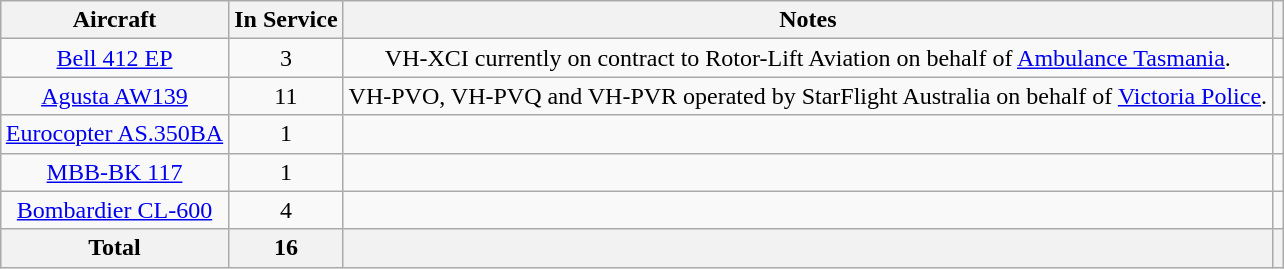<table class="wikitable" style="margin:auto; text-align:center;">
<tr>
<th>Aircraft</th>
<th>In Service</th>
<th>Notes</th>
<th></th>
</tr>
<tr>
<td><a href='#'>Bell 412 EP</a></td>
<td>3</td>
<td>VH-XCI currently on contract to Rotor-Lift Aviation on behalf of <a href='#'>Ambulance Tasmania</a>.</td>
<td></td>
</tr>
<tr>
<td><a href='#'>Agusta AW139</a></td>
<td>11</td>
<td>VH-PVO, VH-PVQ and VH-PVR operated by StarFlight Australia on behalf of <a href='#'>Victoria Police</a>.</td>
<td></td>
</tr>
<tr>
<td><a href='#'>Eurocopter AS.350BA</a></td>
<td>1</td>
<td></td>
<td></td>
</tr>
<tr>
<td><a href='#'>MBB-BK 117</a></td>
<td>1</td>
<td></td>
<td></td>
</tr>
<tr>
<td><a href='#'>Bombardier CL-600</a></td>
<td>4</td>
<td></td>
<td></td>
</tr>
<tr>
<th><strong>Total</strong></th>
<th>16</th>
<th></th>
<th></th>
</tr>
</table>
